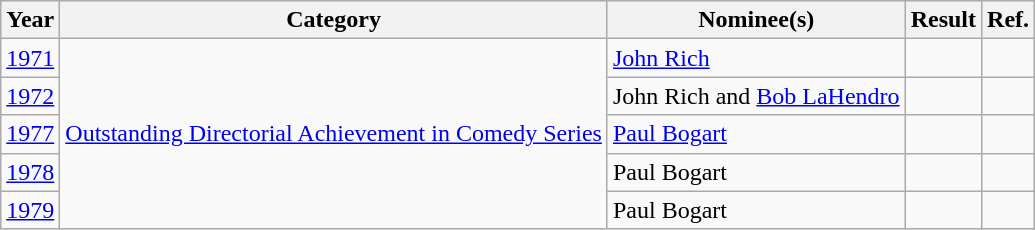<table class="wikitable">
<tr>
<th>Year</th>
<th>Category</th>
<th>Nominee(s)</th>
<th>Result</th>
<th>Ref.</th>
</tr>
<tr>
<td><a href='#'>1971</a></td>
<td rowspan="5"><a href='#'>Outstanding Directorial Achievement in Comedy Series</a></td>
<td><a href='#'>John Rich</a> </td>
<td></td>
<td align="center"></td>
</tr>
<tr>
<td><a href='#'>1972</a></td>
<td>John Rich and <a href='#'>Bob LaHendro</a> </td>
<td></td>
<td align="center"></td>
</tr>
<tr>
<td><a href='#'>1977</a></td>
<td><a href='#'>Paul Bogart</a> </td>
<td></td>
<td align="center"></td>
</tr>
<tr>
<td><a href='#'>1978</a></td>
<td>Paul Bogart </td>
<td></td>
<td align="center"></td>
</tr>
<tr>
<td><a href='#'>1979</a></td>
<td>Paul Bogart </td>
<td></td>
<td align="center"></td>
</tr>
</table>
